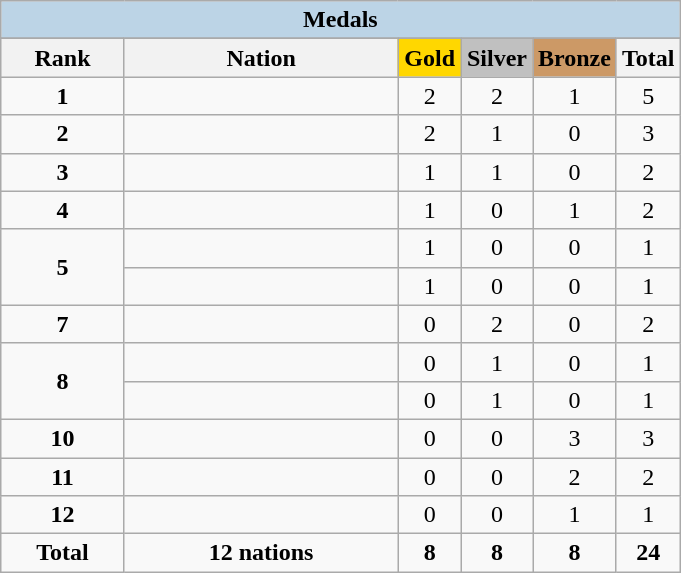<table class="wikitable" style="text-align:center">
<tr>
<td colspan="6" style="background:#BCD4E6"><strong>Medals</strong></td>
</tr>
<tr>
</tr>
<tr style="background-color:#EDEDED;">
<th width="75px" class="hintergrundfarbe5">Rank</th>
<th width="175px" class="hintergrundfarbe6">Nation</th>
<th style="background:    gold; width:35px ">Gold</th>
<th style="background:  silver; width:35px ">Silver</th>
<th style="background: #CC9966; width:35px ">Bronze</th>
<th width="35px">Total</th>
</tr>
<tr>
<td><strong>1</strong></td>
<td align=left></td>
<td>2</td>
<td>2</td>
<td>1</td>
<td>5</td>
</tr>
<tr>
<td><strong>2</strong></td>
<td align=left></td>
<td>2</td>
<td>1</td>
<td>0</td>
<td>3</td>
</tr>
<tr>
<td><strong>3</strong></td>
<td align=left></td>
<td>1</td>
<td>1</td>
<td>0</td>
<td>2</td>
</tr>
<tr>
<td><strong>4</strong></td>
<td align=left></td>
<td>1</td>
<td>0</td>
<td>1</td>
<td>2</td>
</tr>
<tr>
<td rowspan="2"><strong>5</strong></td>
<td align=left></td>
<td>1</td>
<td>0</td>
<td>0</td>
<td>1</td>
</tr>
<tr>
<td align=left></td>
<td>1</td>
<td>0</td>
<td>0</td>
<td>1</td>
</tr>
<tr>
<td><strong>7</strong></td>
<td align=left></td>
<td>0</td>
<td>2</td>
<td>0</td>
<td>2</td>
</tr>
<tr>
<td rowspan="2"><strong>8</strong></td>
<td align=left></td>
<td>0</td>
<td>1</td>
<td>0</td>
<td>1</td>
</tr>
<tr>
<td align=left><em></em></td>
<td>0</td>
<td>1</td>
<td>0</td>
<td>1</td>
</tr>
<tr>
<td><strong>10</strong></td>
<td align=left></td>
<td>0</td>
<td>0</td>
<td>3</td>
<td>3</td>
</tr>
<tr>
<td><strong>11</strong></td>
<td align=left></td>
<td>0</td>
<td>0</td>
<td>2</td>
<td>2</td>
</tr>
<tr>
<td><strong>12</strong></td>
<td align=left></td>
<td>0</td>
<td>0</td>
<td>1</td>
<td>1</td>
</tr>
<tr>
<td><strong>Total</strong></td>
<td><strong>12 nations</strong></td>
<td><strong>8</strong></td>
<td><strong>8</strong></td>
<td><strong>8</strong></td>
<td><strong>24</strong></td>
</tr>
</table>
